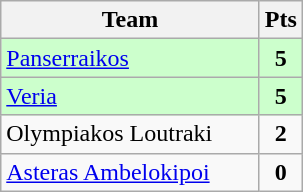<table class="wikitable" style="text-align: center;">
<tr>
<th width=165>Team</th>
<th width=20>Pts</th>
</tr>
<tr bgcolor="#ccffcc">
<td align=left><a href='#'>Panserraikos</a></td>
<td><strong>5</strong></td>
</tr>
<tr bgcolor="#ccffcc">
<td align=left><a href='#'>Veria</a></td>
<td><strong>5</strong></td>
</tr>
<tr>
<td align=left>Olympiakos Loutraki</td>
<td><strong>2</strong></td>
</tr>
<tr>
<td align=left><a href='#'>Asteras Ambelokipoi</a></td>
<td><strong>0</strong></td>
</tr>
</table>
